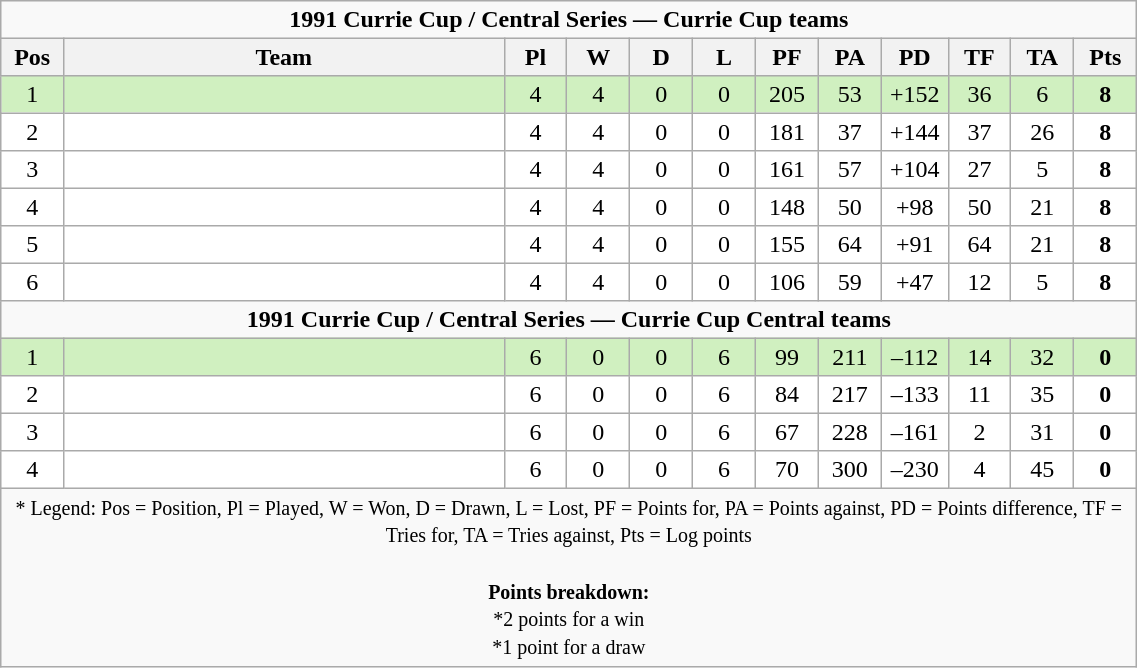<table class="wikitable" style="text-align:center; line-height:110%; font-size:100%; width:60%;">
<tr>
<td colspan="12" cellpadding="0" cellspacing="0"><strong>1991 Currie Cup / Central Series — Currie Cup teams</strong></td>
</tr>
<tr>
<th style="width:5%;">Pos</th>
<th style="width:35%;">Team</th>
<th style="width:5%;">Pl</th>
<th style="width:5%;">W</th>
<th style="width:5%;">D</th>
<th style="width:5%;">L</th>
<th style="width:5%;">PF</th>
<th style="width:5%;">PA</th>
<th style="width:5%;">PD</th>
<th style="width:5%;">TF</th>
<th style="width:5%;">TA</th>
<th style="width:5%;">Pts<br></th>
</tr>
<tr bgcolor=#D0F0C0 align=center>
<td>1</td>
<td align=left></td>
<td>4</td>
<td>4</td>
<td>0</td>
<td>0</td>
<td>205</td>
<td>53</td>
<td>+152</td>
<td>36</td>
<td>6</td>
<td><strong>8</strong></td>
</tr>
<tr bgcolor=#FFFFFF align=center>
<td>2</td>
<td align=left></td>
<td>4</td>
<td>4</td>
<td>0</td>
<td>0</td>
<td>181</td>
<td>37</td>
<td>+144</td>
<td>37</td>
<td>26</td>
<td><strong>8</strong></td>
</tr>
<tr bgcolor=#FFFFFF align=center>
<td>3</td>
<td align=left></td>
<td>4</td>
<td>4</td>
<td>0</td>
<td>0</td>
<td>161</td>
<td>57</td>
<td>+104</td>
<td>27</td>
<td>5</td>
<td><strong>8</strong></td>
</tr>
<tr bgcolor=#FFFFFF align=center>
<td>4</td>
<td align=left></td>
<td>4</td>
<td>4</td>
<td>0</td>
<td>0</td>
<td>148</td>
<td>50</td>
<td>+98</td>
<td>50</td>
<td>21</td>
<td><strong>8</strong></td>
</tr>
<tr bgcolor=#FFFFFF align=center>
<td>5</td>
<td align=left></td>
<td>4</td>
<td>4</td>
<td>0</td>
<td>0</td>
<td>155</td>
<td>64</td>
<td>+91</td>
<td>64</td>
<td>21</td>
<td><strong>8</strong></td>
</tr>
<tr bgcolor=#FFFFFF align=center>
<td>6</td>
<td align=left></td>
<td>4</td>
<td>4</td>
<td>0</td>
<td>0</td>
<td>106</td>
<td>59</td>
<td>+47</td>
<td>12</td>
<td>5</td>
<td><strong>8</strong></td>
</tr>
<tr>
<td colspan="12" cellpadding="0" cellspacing="0"><strong>1991 Currie Cup / Central Series — Currie Cup Central teams</strong></td>
</tr>
<tr bgcolor=#D0F0C0 align=center>
<td>1</td>
<td align=left></td>
<td>6</td>
<td>0</td>
<td>0</td>
<td>6</td>
<td>99</td>
<td>211</td>
<td>–112</td>
<td>14</td>
<td>32</td>
<td><strong>0</strong></td>
</tr>
<tr bgcolor=#FFFFFF align=center>
<td>2</td>
<td align=left></td>
<td>6</td>
<td>0</td>
<td>0</td>
<td>6</td>
<td>84</td>
<td>217</td>
<td>–133</td>
<td>11</td>
<td>35</td>
<td><strong>0</strong></td>
</tr>
<tr bgcolor=#FFFFFF align=center>
<td>3</td>
<td align=left></td>
<td>6</td>
<td>0</td>
<td>0</td>
<td>6</td>
<td>67</td>
<td>228</td>
<td>–161</td>
<td>2</td>
<td>31</td>
<td><strong>0</strong></td>
</tr>
<tr bgcolor=#FFFFFF align=center>
<td>4</td>
<td align=left></td>
<td>6</td>
<td>0</td>
<td>0</td>
<td>6</td>
<td>70</td>
<td>300</td>
<td>–230</td>
<td>4</td>
<td>45</td>
<td><strong>0</strong></td>
</tr>
<tr>
<td colspan="12" style="border:0px"><small>* Legend: Pos = Position, Pl = Played, W = Won, D = Drawn, L = Lost, PF = Points for, PA = Points against, PD = Points difference, TF = Tries for, TA = Tries against, Pts = Log points<br><br><strong>Points breakdown:</strong><br>*2 points for a win<br>*1 point for a draw</small></td>
</tr>
</table>
